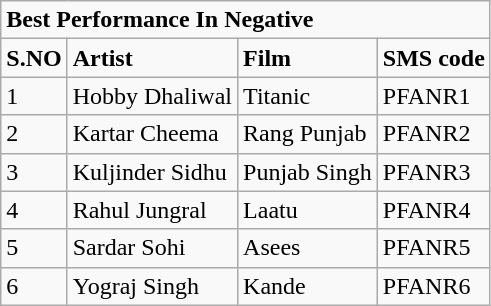<table class="wikitable">
<tr>
<td colspan="4"><strong>Best Performance In Negative</strong></td>
</tr>
<tr>
<td><strong>S.NO</strong></td>
<td><strong>Artist</strong></td>
<td><strong>Film</strong></td>
<td><strong>SMS code</strong></td>
</tr>
<tr>
<td>1</td>
<td>Hobby Dhaliwal</td>
<td>Titanic</td>
<td>PFANR1</td>
</tr>
<tr>
<td>2</td>
<td>Kartar Cheema</td>
<td>Rang Punjab</td>
<td>PFANR2</td>
</tr>
<tr>
<td>3</td>
<td>Kuljinder Sidhu</td>
<td>Punjab Singh</td>
<td>PFANR3</td>
</tr>
<tr>
<td>4</td>
<td>Rahul Jungral</td>
<td>Laatu</td>
<td>PFANR4</td>
</tr>
<tr>
<td>5</td>
<td>Sardar Sohi</td>
<td>Asees</td>
<td>PFANR5</td>
</tr>
<tr>
<td>6</td>
<td>Yograj Singh</td>
<td>Kande</td>
<td>PFANR6</td>
</tr>
</table>
